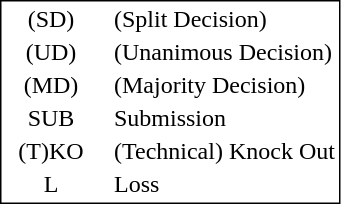<table style="border:1px solid black;" align=left>
<tr>
<td style="width:60px; text-align:center;">(SD)</td>
<td> </td>
<td>(Split Decision)</td>
</tr>
<tr>
<td style="width:60px; text-align:center;">(UD)</td>
<td> </td>
<td>(Unanimous Decision)</td>
</tr>
<tr>
<td style="width:60px; text-align:center;">(MD)</td>
<td> </td>
<td>(Majority Decision)</td>
</tr>
<tr>
<td style="width:60px; text-align:center;">SUB</td>
<td> </td>
<td>Submission</td>
</tr>
<tr>
<td style="width:60px; text-align:center;">(T)KO</td>
<td> </td>
<td>(Technical) Knock Out</td>
</tr>
<tr>
<td style="width:60px; text-align:center;">L</td>
<td> </td>
<td>Loss</td>
</tr>
</table>
